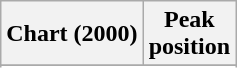<table class="wikitable sortable">
<tr>
<th align="left">Chart (2000)</th>
<th align="center">Peak<br>position</th>
</tr>
<tr>
</tr>
<tr>
</tr>
<tr>
</tr>
</table>
